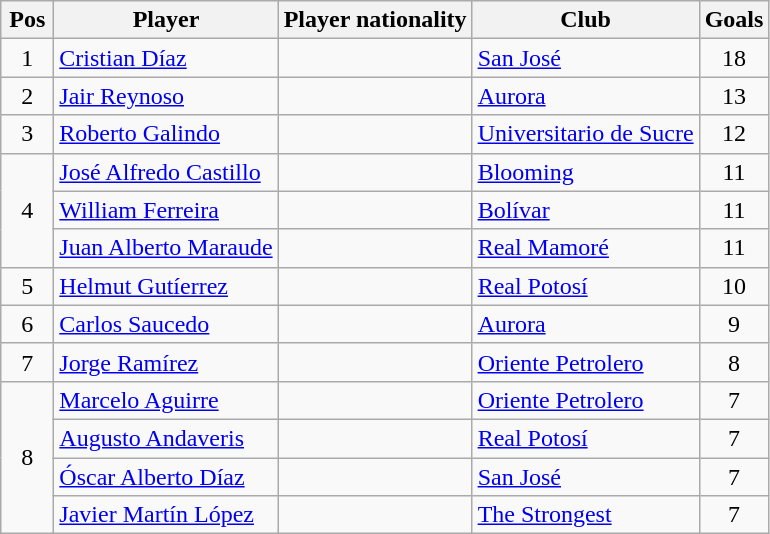<table class="wikitable" border="1">
<tr>
<th width=28>Pos</th>
<th>Player</th>
<th>Player nationality</th>
<th>Club</th>
<th>Goals</th>
</tr>
<tr>
<td align="center" rowspan=1>1</td>
<td><a href='#'>Cristian Díaz</a></td>
<td></td>
<td><a href='#'>San José</a></td>
<td align="center">18</td>
</tr>
<tr>
<td align="center" rowspan=1>2</td>
<td><a href='#'>Jair Reynoso</a></td>
<td></td>
<td><a href='#'>Aurora</a></td>
<td align="center">13</td>
</tr>
<tr>
<td align="center" rowspan=1>3</td>
<td><a href='#'>Roberto Galindo</a></td>
<td></td>
<td><a href='#'>Universitario de Sucre</a></td>
<td align="center">12</td>
</tr>
<tr>
<td align="center" rowspan=3>4</td>
<td><a href='#'>José Alfredo Castillo</a></td>
<td></td>
<td><a href='#'>Blooming</a></td>
<td align="center">11</td>
</tr>
<tr>
<td><a href='#'>William Ferreira</a></td>
<td></td>
<td><a href='#'>Bolívar</a></td>
<td align="center">11</td>
</tr>
<tr>
<td><a href='#'>Juan Alberto Maraude</a></td>
<td></td>
<td><a href='#'>Real Mamoré</a></td>
<td align="center">11</td>
</tr>
<tr>
<td align="center" rowspan=1>5</td>
<td><a href='#'>Helmut Gutíerrez</a></td>
<td></td>
<td><a href='#'>Real Potosí</a></td>
<td align="center">10</td>
</tr>
<tr>
<td align="center" rowspan=1>6</td>
<td><a href='#'>Carlos Saucedo</a></td>
<td></td>
<td><a href='#'>Aurora</a></td>
<td align="center">9</td>
</tr>
<tr>
<td align="center" rowspan=1>7</td>
<td><a href='#'>Jorge Ramírez</a></td>
<td></td>
<td><a href='#'>Oriente Petrolero</a></td>
<td align="center">8</td>
</tr>
<tr>
<td align="center" rowspan=4>8</td>
<td><a href='#'>Marcelo Aguirre</a></td>
<td></td>
<td><a href='#'>Oriente Petrolero</a></td>
<td align="center">7</td>
</tr>
<tr>
<td><a href='#'>Augusto Andaveris</a></td>
<td></td>
<td><a href='#'>Real Potosí</a></td>
<td align="center">7</td>
</tr>
<tr>
<td><a href='#'>Óscar Alberto Díaz</a></td>
<td></td>
<td><a href='#'>San José</a></td>
<td align="center">7</td>
</tr>
<tr>
<td><a href='#'>Javier Martín López</a></td>
<td></td>
<td><a href='#'>The Strongest</a></td>
<td align="center">7</td>
</tr>
</table>
